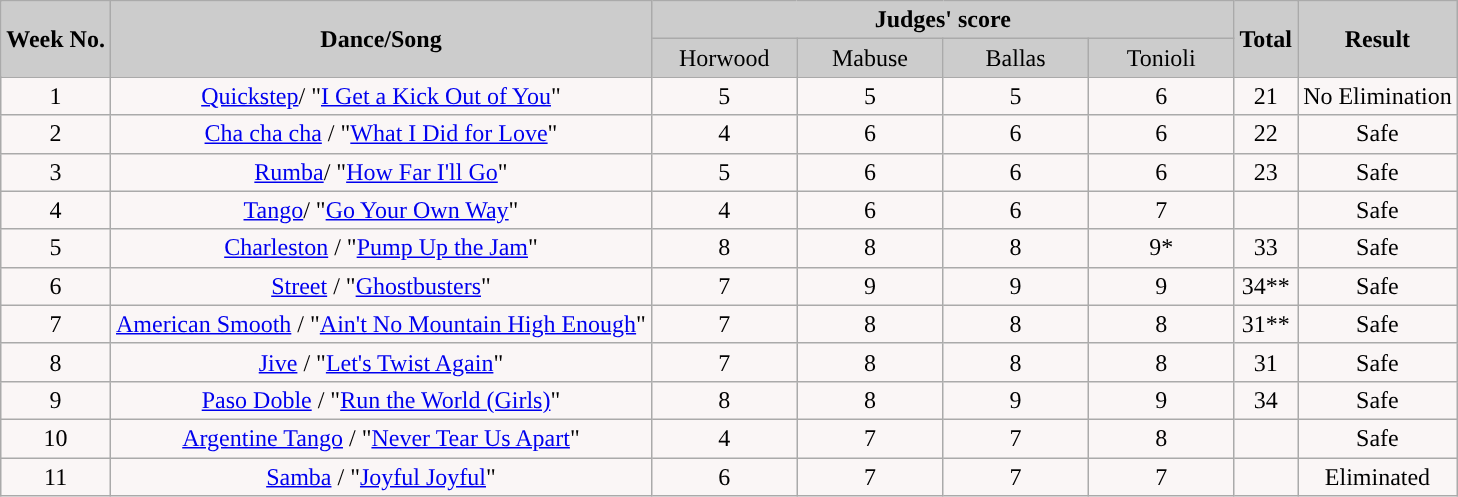<table class="wikitable collapsible collapsed">
<tr>
<th rowspan="2" style="background:#ccc; text-align:Center;"><strong>Week No.</strong></th>
<th rowspan="2" style="background:#ccc; text-align:Center;"><strong>Dance/Song</strong></th>
<th colspan="4" style="background:#ccc; text-align:Center;"><strong>Judges' score</strong></th>
<th rowspan="2" style="background:#ccc; text-align:Center;"><strong>Total</strong></th>
<th rowspan="2" style="background:#ccc; text-align:Center;"><strong>Result</strong></th>
</tr>
<tr style="text-align:center; background:#ccc;">
<td style="width:10%; ">Horwood</td>
<td style="width:10%; ">Mabuse</td>
<td style="width:10%; ">Ballas</td>
<td style="width:10%; ">Tonioli</td>
</tr>
<tr style="text-align:center; background:#faf6f6">
<td>1</td>
<td><a href='#'>Quickstep</a>/ "<a href='#'>I Get a Kick Out of You</a>"</td>
<td>5</td>
<td>5</td>
<td>5</td>
<td>6</td>
<td>21</td>
<td>No Elimination</td>
</tr>
<tr style="text-align:center; background:#faf6f6;">
<td>2</td>
<td><a href='#'>Cha cha cha</a> / "<a href='#'>What I Did for Love</a>"</td>
<td>4</td>
<td>6</td>
<td>6</td>
<td>6</td>
<td>22</td>
<td>Safe</td>
</tr>
<tr style="text-align:center; background:#faf6f6;">
<td>3</td>
<td><a href='#'>Rumba</a>/ "<a href='#'>How Far I'll Go</a>"</td>
<td>5</td>
<td>6</td>
<td>6</td>
<td>6</td>
<td>23</td>
<td>Safe</td>
</tr>
<tr style="text-align:center; background:#faf6f6;">
<td>4</td>
<td><a href='#'>Tango</a>/ "<a href='#'>Go Your Own Way</a>"</td>
<td>4</td>
<td>6</td>
<td>6</td>
<td>7</td>
<td></td>
<td>Safe</td>
</tr>
<tr style="text-align:center; background:#faf6f6;">
<td>5</td>
<td><a href='#'>Charleston</a> / "<a href='#'>Pump Up the Jam</a>"</td>
<td>8</td>
<td>8</td>
<td>8</td>
<td>9*</td>
<td>33</td>
<td>Safe</td>
</tr>
<tr style="text-align:center; background:#faf6f6;">
<td>6</td>
<td><a href='#'>Street</a> / "<a href='#'>Ghostbusters</a>"</td>
<td>7</td>
<td>9</td>
<td>9</td>
<td>9</td>
<td>34**</td>
<td>Safe</td>
</tr>
<tr style="text-align:center; background:#faf6f6;">
<td>7</td>
<td><a href='#'>American Smooth</a> / "<a href='#'>Ain't No Mountain High Enough</a>"</td>
<td>7</td>
<td>8</td>
<td>8</td>
<td>8</td>
<td>31**</td>
<td>Safe</td>
</tr>
<tr style="text-align:center; background:#faf6f6;">
<td>8</td>
<td><a href='#'>Jive</a> / "<a href='#'>Let's Twist Again</a>"</td>
<td>7</td>
<td>8</td>
<td>8</td>
<td>8</td>
<td>31</td>
<td>Safe</td>
</tr>
<tr style="text-align:center; background:#faf6f6;">
<td>9</td>
<td><a href='#'>Paso Doble</a> / "<a href='#'>Run the World (Girls)</a>"</td>
<td>8</td>
<td>8</td>
<td>9</td>
<td>9</td>
<td>34</td>
<td>Safe</td>
</tr>
<tr style="text-align:center; background:#faf6f6;">
<td>10</td>
<td><a href='#'>Argentine Tango</a> / "<a href='#'>Never Tear Us Apart</a>"</td>
<td>4</td>
<td>7</td>
<td>7</td>
<td>8</td>
<td></td>
<td>Safe</td>
</tr>
<tr style="text-align:center; background:#faf6f6;">
<td>11</td>
<td><a href='#'>Samba</a> / "<a href='#'>Joyful Joyful</a>"</td>
<td>6</td>
<td>7</td>
<td>7</td>
<td>7</td>
<td></td>
<td>Eliminated</td>
</tr>
</table>
